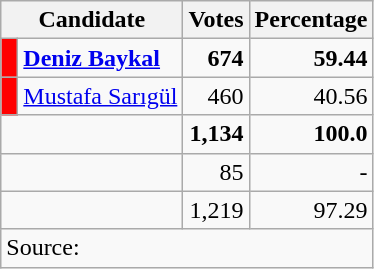<table class=wikitable style=text-align:right>
<tr>
<th scope="col", colspan="2">Candidate</th>
<th>Votes</th>
<th>Percentage</th>
</tr>
<tr>
<td style="background:#ff0000; width:4px; text-align:center;"></td>
<td align=left><strong><a href='#'>Deniz Baykal</a></strong></td>
<td><strong>674</strong></td>
<td><strong>59.44</strong></td>
</tr>
<tr>
<td style="background:#ff0000; width:4px; text-align:center;"></td>
<td align=left><a href='#'>Mustafa Sarıgül</a></td>
<td>460</td>
<td>40.56</td>
</tr>
<tr>
<td scope="col", colspan="2"></td>
<td><strong>1,134</strong></td>
<td><strong>100.0</strong></td>
</tr>
<tr>
<td scope="col", colspan="2"></td>
<td>85</td>
<td>-</td>
</tr>
<tr>
<td scope="col", colspan="2"></td>
<td>1,219</td>
<td>97.29</td>
</tr>
<tr>
<td align=left colspan=4>Source: </td>
</tr>
</table>
